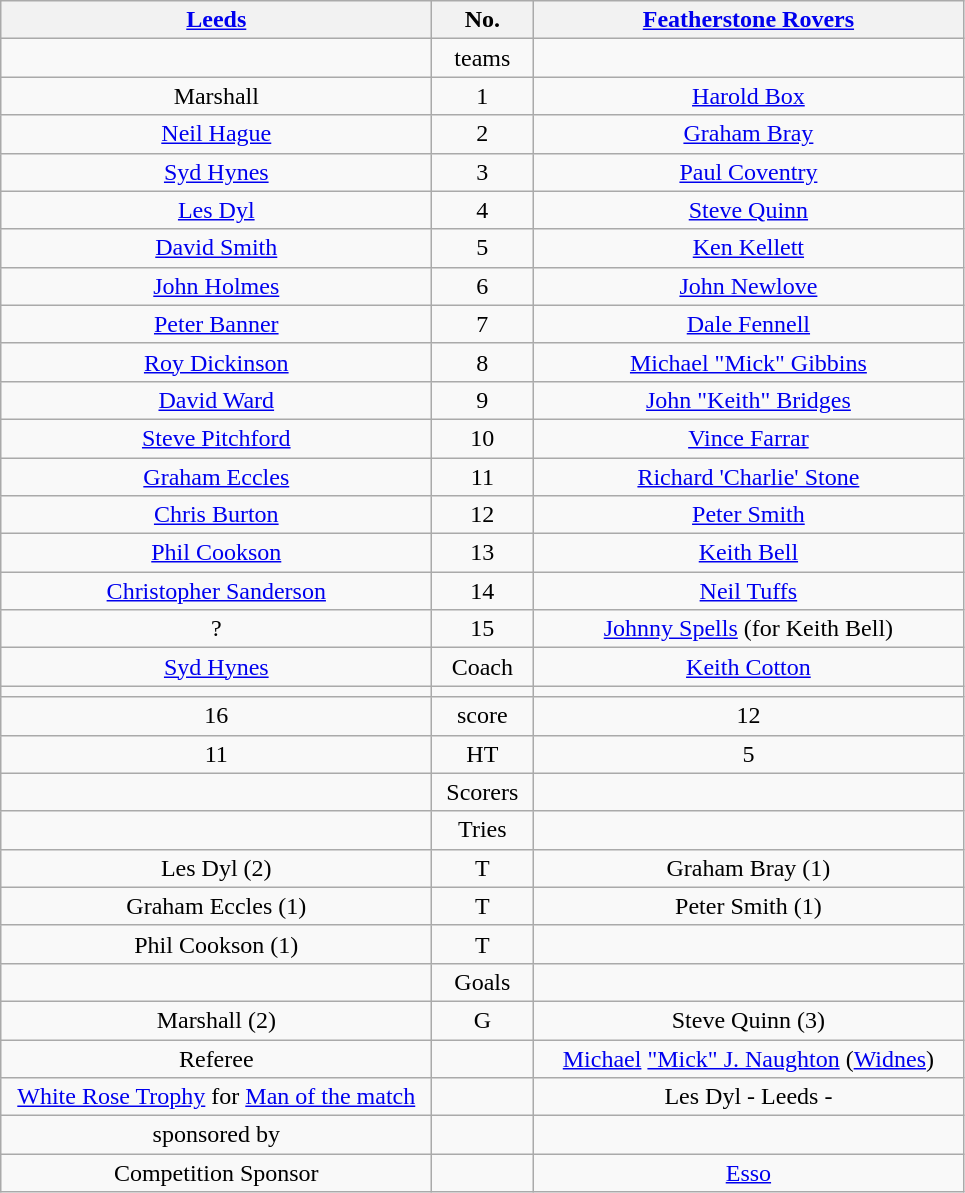<table class="wikitable" style="text-align:center;">
<tr>
<th width=280 abbr=winner><a href='#'>Leeds</a></th>
<th width=60 abbr="Number">No.</th>
<th width=280 abbr=runner-up><a href='#'>Featherstone Rovers</a></th>
</tr>
<tr>
<td></td>
<td>teams</td>
<td></td>
</tr>
<tr>
<td>Marshall</td>
<td>1</td>
<td><a href='#'>Harold Box</a></td>
</tr>
<tr>
<td><a href='#'>Neil Hague</a></td>
<td>2</td>
<td><a href='#'>Graham Bray</a></td>
</tr>
<tr>
<td><a href='#'>Syd Hynes</a></td>
<td>3</td>
<td><a href='#'>Paul Coventry</a></td>
</tr>
<tr>
<td><a href='#'>Les Dyl</a></td>
<td>4</td>
<td><a href='#'>Steve Quinn</a></td>
</tr>
<tr>
<td><a href='#'>David Smith</a></td>
<td>5</td>
<td><a href='#'>Ken Kellett</a></td>
</tr>
<tr>
<td><a href='#'>John Holmes</a></td>
<td>6</td>
<td><a href='#'>John Newlove</a></td>
</tr>
<tr>
<td><a href='#'>Peter Banner</a></td>
<td>7</td>
<td><a href='#'>Dale Fennell</a></td>
</tr>
<tr>
<td><a href='#'>Roy Dickinson</a></td>
<td>8</td>
<td><a href='#'>Michael "Mick" Gibbins</a></td>
</tr>
<tr>
<td><a href='#'>David Ward</a></td>
<td>9</td>
<td><a href='#'>John "Keith" Bridges</a></td>
</tr>
<tr>
<td><a href='#'>Steve Pitchford</a></td>
<td>10</td>
<td><a href='#'>Vince Farrar</a></td>
</tr>
<tr>
<td><a href='#'>Graham Eccles</a></td>
<td>11</td>
<td><a href='#'>Richard 'Charlie' Stone</a></td>
</tr>
<tr>
<td><a href='#'>Chris Burton</a></td>
<td>12</td>
<td><a href='#'>Peter Smith</a></td>
</tr>
<tr>
<td><a href='#'>Phil Cookson</a></td>
<td>13</td>
<td><a href='#'>Keith Bell</a></td>
</tr>
<tr>
<td><a href='#'>Christopher Sanderson</a></td>
<td>14</td>
<td><a href='#'>Neil Tuffs</a></td>
</tr>
<tr>
<td>?</td>
<td>15</td>
<td><a href='#'>Johnny Spells</a> (for Keith Bell)</td>
</tr>
<tr>
<td><a href='#'>Syd Hynes</a></td>
<td>Coach</td>
<td><a href='#'>Keith Cotton</a></td>
</tr>
<tr>
<td></td>
<td></td>
<td></td>
</tr>
<tr>
<td>16</td>
<td>score</td>
<td>12</td>
</tr>
<tr>
<td>11</td>
<td>HT</td>
<td>5</td>
</tr>
<tr>
<td></td>
<td>Scorers</td>
<td></td>
</tr>
<tr>
<td></td>
<td>Tries</td>
<td></td>
</tr>
<tr>
<td>Les Dyl (2)</td>
<td>T</td>
<td>Graham Bray (1)</td>
</tr>
<tr>
<td>Graham Eccles (1)</td>
<td>T</td>
<td>Peter Smith (1)</td>
</tr>
<tr>
<td>Phil Cookson (1)</td>
<td>T</td>
<td></td>
</tr>
<tr>
<td></td>
<td>Goals</td>
<td></td>
</tr>
<tr>
<td>Marshall (2)</td>
<td>G</td>
<td>Steve Quinn (3)</td>
</tr>
<tr>
<td>Referee</td>
<td></td>
<td><a href='#'>Michael</a> <a href='#'>"Mick" J. Naughton</a> (<a href='#'>Widnes</a>)</td>
</tr>
<tr>
<td><a href='#'>White Rose Trophy</a> for <a href='#'>Man of the match</a></td>
<td></td>
<td>Les Dyl - Leeds - </td>
</tr>
<tr>
<td>sponsored by</td>
<td></td>
<td></td>
</tr>
<tr>
<td>Competition Sponsor</td>
<td></td>
<td><a href='#'>Esso</a></td>
</tr>
</table>
